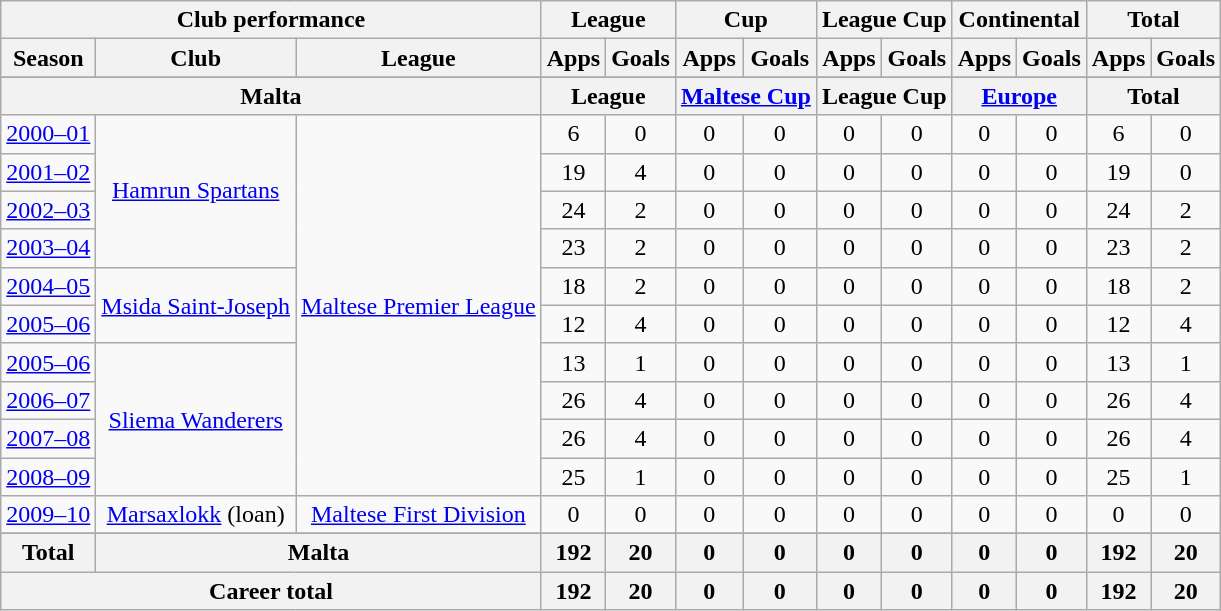<table class="wikitable" style="text-align:center">
<tr>
<th colspan=3>Club performance</th>
<th colspan=2>League</th>
<th colspan=2>Cup</th>
<th colspan=2>League Cup</th>
<th colspan=2>Continental</th>
<th colspan=2>Total</th>
</tr>
<tr>
<th>Season</th>
<th>Club</th>
<th>League</th>
<th>Apps</th>
<th>Goals</th>
<th>Apps</th>
<th>Goals</th>
<th>Apps</th>
<th>Goals</th>
<th>Apps</th>
<th>Goals</th>
<th>Apps</th>
<th>Goals</th>
</tr>
<tr>
</tr>
<tr>
<th colspan=3>Malta</th>
<th colspan=2>League</th>
<th colspan=2><a href='#'>Maltese Cup</a></th>
<th colspan=2>League Cup</th>
<th colspan=2><a href='#'>Europe</a></th>
<th colspan=2>Total</th>
</tr>
<tr>
<td><a href='#'>2000–01</a></td>
<td rowspan="4"><a href='#'>Hamrun Spartans</a></td>
<td rowspan="10"><a href='#'>Maltese Premier League</a></td>
<td>6</td>
<td>0</td>
<td>0</td>
<td>0</td>
<td>0</td>
<td>0</td>
<td>0</td>
<td>0</td>
<td>6</td>
<td>0</td>
</tr>
<tr>
<td><a href='#'>2001–02</a></td>
<td>19</td>
<td>4</td>
<td>0</td>
<td>0</td>
<td>0</td>
<td>0</td>
<td>0</td>
<td>0</td>
<td>19</td>
<td>0</td>
</tr>
<tr>
<td><a href='#'>2002–03</a></td>
<td>24</td>
<td>2</td>
<td>0</td>
<td>0</td>
<td>0</td>
<td>0</td>
<td>0</td>
<td>0</td>
<td>24</td>
<td>2</td>
</tr>
<tr>
<td><a href='#'>2003–04</a></td>
<td>23</td>
<td>2</td>
<td>0</td>
<td>0</td>
<td>0</td>
<td>0</td>
<td>0</td>
<td>0</td>
<td>23</td>
<td>2</td>
</tr>
<tr>
<td><a href='#'>2004–05</a></td>
<td rowspan="2"><a href='#'>Msida Saint-Joseph</a></td>
<td>18</td>
<td>2</td>
<td>0</td>
<td>0</td>
<td>0</td>
<td>0</td>
<td>0</td>
<td>0</td>
<td>18</td>
<td>2</td>
</tr>
<tr>
<td><a href='#'>2005–06</a></td>
<td>12</td>
<td>4</td>
<td>0</td>
<td>0</td>
<td>0</td>
<td>0</td>
<td>0</td>
<td>0</td>
<td>12</td>
<td>4</td>
</tr>
<tr>
<td><a href='#'>2005–06</a></td>
<td rowspan="4"><a href='#'>Sliema Wanderers</a></td>
<td>13</td>
<td>1</td>
<td>0</td>
<td>0</td>
<td>0</td>
<td>0</td>
<td>0</td>
<td>0</td>
<td>13</td>
<td>1</td>
</tr>
<tr>
<td><a href='#'>2006–07</a></td>
<td>26</td>
<td>4</td>
<td>0</td>
<td>0</td>
<td>0</td>
<td>0</td>
<td>0</td>
<td>0</td>
<td>26</td>
<td>4</td>
</tr>
<tr>
<td><a href='#'>2007–08</a></td>
<td>26</td>
<td>4</td>
<td>0</td>
<td>0</td>
<td>0</td>
<td>0</td>
<td>0</td>
<td>0</td>
<td>26</td>
<td>4</td>
</tr>
<tr>
<td><a href='#'>2008–09</a></td>
<td>25</td>
<td>1</td>
<td>0</td>
<td>0</td>
<td>0</td>
<td>0</td>
<td>0</td>
<td>0</td>
<td>25</td>
<td>1</td>
</tr>
<tr>
<td><a href='#'>2009–10</a></td>
<td rowspan="1"><a href='#'>Marsaxlokk</a> (loan)</td>
<td rowspan="1"><a href='#'>Maltese First Division</a></td>
<td>0</td>
<td>0</td>
<td>0</td>
<td>0</td>
<td>0</td>
<td>0</td>
<td>0</td>
<td>0</td>
<td>0</td>
<td>0</td>
</tr>
<tr>
</tr>
<tr>
<th rowspan=1>Total</th>
<th colspan=2>Malta</th>
<th>192</th>
<th>20</th>
<th>0</th>
<th>0</th>
<th>0</th>
<th>0</th>
<th>0</th>
<th>0</th>
<th>192</th>
<th>20</th>
</tr>
<tr>
<th colspan=3>Career total</th>
<th>192</th>
<th>20</th>
<th>0</th>
<th>0</th>
<th>0</th>
<th>0</th>
<th>0</th>
<th>0</th>
<th>192</th>
<th>20</th>
</tr>
</table>
